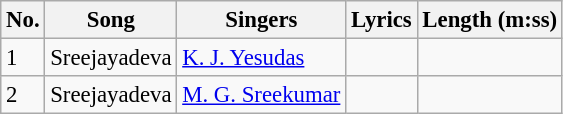<table class="wikitable" style="font-size:95%;">
<tr>
<th>No.</th>
<th>Song</th>
<th>Singers</th>
<th>Lyrics</th>
<th>Length (m:ss)</th>
</tr>
<tr>
<td>1</td>
<td>Sreejayadeva</td>
<td><a href='#'>K. J. Yesudas</a></td>
<td></td>
<td></td>
</tr>
<tr>
<td>2</td>
<td>Sreejayadeva</td>
<td><a href='#'>M. G. Sreekumar</a></td>
<td></td>
<td></td>
</tr>
</table>
